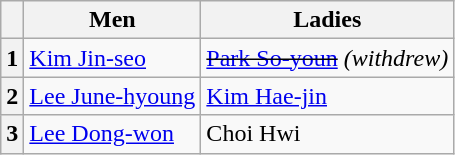<table class="wikitable">
<tr>
<th></th>
<th>Men</th>
<th>Ladies</th>
</tr>
<tr>
<th>1</th>
<td><a href='#'>Kim Jin-seo</a></td>
<td><s><a href='#'>Park So-youn</a></s> <em>(withdrew)</em></td>
</tr>
<tr>
<th>2</th>
<td><a href='#'>Lee June-hyoung</a></td>
<td><a href='#'>Kim Hae-jin</a></td>
</tr>
<tr>
<th>3</th>
<td><a href='#'>Lee Dong-won</a></td>
<td>Choi Hwi</td>
</tr>
</table>
